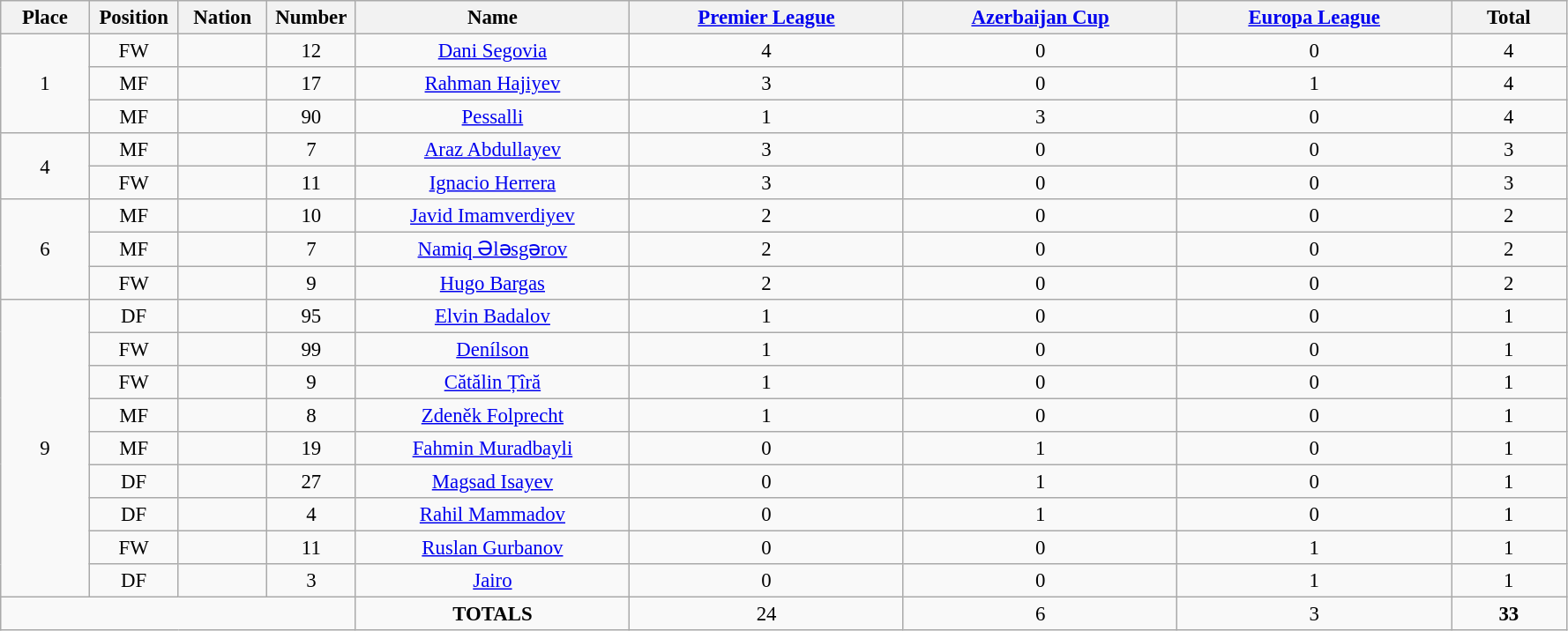<table class="wikitable" style="font-size: 95%; text-align: center;">
<tr>
<th width=60>Place</th>
<th width=60>Position</th>
<th width=60>Nation</th>
<th width=60>Number</th>
<th width=200>Name</th>
<th width=200><a href='#'>Premier League</a></th>
<th width=200><a href='#'>Azerbaijan Cup</a></th>
<th width=200><a href='#'>Europa League</a></th>
<th width=80>Total</th>
</tr>
<tr>
<td rowspan="3">1</td>
<td>FW</td>
<td></td>
<td>12</td>
<td><a href='#'>Dani Segovia</a></td>
<td>4</td>
<td>0</td>
<td>0</td>
<td>4</td>
</tr>
<tr>
<td>MF</td>
<td></td>
<td>17</td>
<td><a href='#'>Rahman Hajiyev</a></td>
<td>3</td>
<td>0</td>
<td>1</td>
<td>4</td>
</tr>
<tr>
<td>MF</td>
<td></td>
<td>90</td>
<td><a href='#'>Pessalli</a></td>
<td>1</td>
<td>3</td>
<td>0</td>
<td>4</td>
</tr>
<tr>
<td rowspan="2">4</td>
<td>MF</td>
<td></td>
<td>7</td>
<td><a href='#'>Araz Abdullayev</a></td>
<td>3</td>
<td>0</td>
<td>0</td>
<td>3</td>
</tr>
<tr>
<td>FW</td>
<td></td>
<td>11</td>
<td><a href='#'>Ignacio Herrera</a></td>
<td>3</td>
<td>0</td>
<td>0</td>
<td>3</td>
</tr>
<tr>
<td rowspan="3">6</td>
<td>MF</td>
<td></td>
<td>10</td>
<td><a href='#'>Javid Imamverdiyev</a></td>
<td>2</td>
<td>0</td>
<td>0</td>
<td>2</td>
</tr>
<tr>
<td>MF</td>
<td></td>
<td>7</td>
<td><a href='#'>Namiq Ələsgərov</a></td>
<td>2</td>
<td>0</td>
<td>0</td>
<td>2</td>
</tr>
<tr>
<td>FW</td>
<td></td>
<td>9</td>
<td><a href='#'>Hugo Bargas</a></td>
<td>2</td>
<td>0</td>
<td>0</td>
<td>2</td>
</tr>
<tr>
<td rowspan="9">9</td>
<td>DF</td>
<td></td>
<td>95</td>
<td><a href='#'>Elvin Badalov</a></td>
<td>1</td>
<td>0</td>
<td>0</td>
<td>1</td>
</tr>
<tr>
<td>FW</td>
<td></td>
<td>99</td>
<td><a href='#'>Denílson</a></td>
<td>1</td>
<td>0</td>
<td>0</td>
<td>1</td>
</tr>
<tr>
<td>FW</td>
<td></td>
<td>9</td>
<td><a href='#'>Cătălin Țîră</a></td>
<td>1</td>
<td>0</td>
<td>0</td>
<td>1</td>
</tr>
<tr>
<td>MF</td>
<td></td>
<td>8</td>
<td><a href='#'>Zdeněk Folprecht</a></td>
<td>1</td>
<td>0</td>
<td>0</td>
<td>1</td>
</tr>
<tr>
<td>MF</td>
<td></td>
<td>19</td>
<td><a href='#'>Fahmin Muradbayli</a></td>
<td>0</td>
<td>1</td>
<td>0</td>
<td>1</td>
</tr>
<tr>
<td>DF</td>
<td></td>
<td>27</td>
<td><a href='#'>Magsad Isayev</a></td>
<td>0</td>
<td>1</td>
<td>0</td>
<td>1</td>
</tr>
<tr>
<td>DF</td>
<td></td>
<td>4</td>
<td><a href='#'>Rahil Mammadov</a></td>
<td>0</td>
<td>1</td>
<td>0</td>
<td>1</td>
</tr>
<tr>
<td>FW</td>
<td></td>
<td>11</td>
<td><a href='#'>Ruslan Gurbanov</a></td>
<td>0</td>
<td>0</td>
<td>1</td>
<td>1</td>
</tr>
<tr>
<td>DF</td>
<td></td>
<td>3</td>
<td><a href='#'>Jairo</a></td>
<td>0</td>
<td>0</td>
<td>1</td>
<td>1</td>
</tr>
<tr>
<td colspan="4"></td>
<td><strong>TOTALS</strong></td>
<td>24</td>
<td>6</td>
<td>3</td>
<td><strong>33</strong></td>
</tr>
</table>
